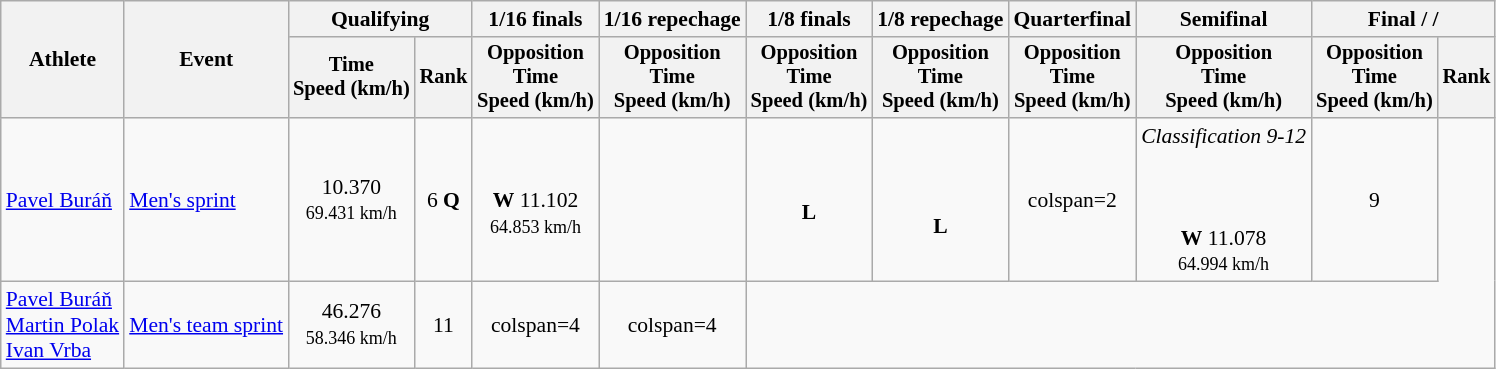<table class=wikitable style=font-size:90%;text-align:center>
<tr>
<th rowspan=2>Athlete</th>
<th rowspan=2>Event</th>
<th colspan=2>Qualifying</th>
<th>1/16 finals</th>
<th>1/16 repechage</th>
<th>1/8 finals</th>
<th>1/8 repechage</th>
<th>Quarterfinal</th>
<th>Semifinal</th>
<th colspan=2>Final /  / </th>
</tr>
<tr style=font-size:95%>
<th>Time<br>Speed (km/h)</th>
<th>Rank</th>
<th>Opposition<br>Time<br>Speed (km/h)</th>
<th>Opposition<br>Time<br>Speed (km/h)</th>
<th>Opposition<br>Time<br>Speed (km/h)</th>
<th>Opposition<br>Time<br>Speed (km/h)</th>
<th>Opposition<br>Time<br>Speed (km/h)</th>
<th>Opposition<br>Time<br>Speed (km/h)</th>
<th>Opposition<br>Time<br>Speed (km/h)</th>
<th>Rank</th>
</tr>
<tr>
<td align=left><a href='#'>Pavel Buráň</a></td>
<td align=left><a href='#'>Men's sprint</a></td>
<td>10.370<br><small>69.431 km/h</small></td>
<td>6 <strong>Q</strong></td>
<td><br><strong>W</strong> 11.102<br><small>64.853 km/h</small></td>
<td></td>
<td><br><strong>L</strong></td>
<td><br><br><strong>L</strong></td>
<td>colspan=2 </td>
<td><em>Classification 9-12</em><br><br><br><br><strong>W</strong> 11.078<br><small>64.994 km/h</small></td>
<td>9</td>
</tr>
<tr>
<td align=left><a href='#'>Pavel Buráň</a><br><a href='#'>Martin Polak</a><br><a href='#'>Ivan Vrba</a></td>
<td align=left><a href='#'>Men's team sprint</a></td>
<td>46.276<br><small>58.346 km/h</small></td>
<td>11</td>
<td>colspan=4 </td>
<td>colspan=4 </td>
</tr>
</table>
